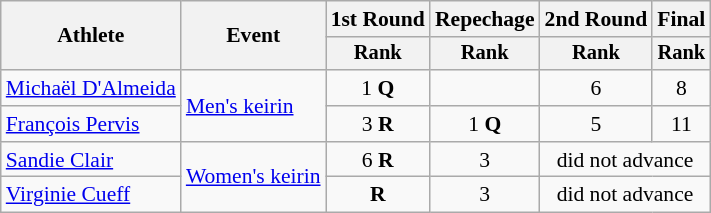<table class="wikitable" style="font-size:90%">
<tr>
<th rowspan=2>Athlete</th>
<th rowspan=2>Event</th>
<th>1st Round</th>
<th>Repechage</th>
<th>2nd Round</th>
<th>Final</th>
</tr>
<tr style="font-size:95%">
<th>Rank</th>
<th>Rank</th>
<th>Rank</th>
<th>Rank</th>
</tr>
<tr align=center>
<td align=left><a href='#'>Michaël D'Almeida</a></td>
<td align=left rowspan=2><a href='#'>Men's keirin</a></td>
<td>1 <strong>Q</strong></td>
<td></td>
<td>6</td>
<td>8</td>
</tr>
<tr align=center>
<td align=left><a href='#'>François Pervis</a></td>
<td>3 <strong>R</strong></td>
<td>1 <strong>Q</strong></td>
<td>5</td>
<td>11</td>
</tr>
<tr align=center>
<td align=left><a href='#'>Sandie Clair</a></td>
<td style="text-align:left;" rowspan="2"><a href='#'>Women's keirin</a></td>
<td>6 <strong>R</strong></td>
<td>3</td>
<td colspan=2>did not advance</td>
</tr>
<tr align=center>
<td align=left><a href='#'>Virginie Cueff</a></td>
<td> <strong>R</strong></td>
<td>3</td>
<td colspan=2>did not advance</td>
</tr>
</table>
